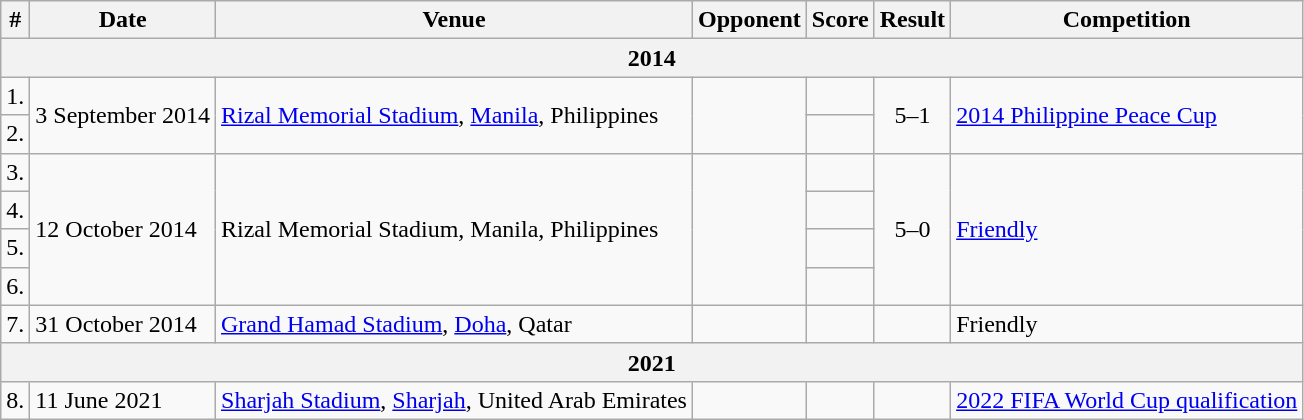<table class="wikitable">
<tr>
<th>#</th>
<th>Date</th>
<th>Venue</th>
<th>Opponent</th>
<th>Score</th>
<th>Result</th>
<th>Competition</th>
</tr>
<tr>
<th colspan="7">2014</th>
</tr>
<tr>
<td>1.</td>
<td rowspan=2>3 September 2014</td>
<td rowspan=2><a href='#'>Rizal Memorial Stadium</a>, <a href='#'>Manila</a>, Philippines</td>
<td rowspan="2"></td>
<td></td>
<td rowspan=2 style="text-align:center;">5–1</td>
<td rowspan=2><a href='#'>2014 Philippine Peace Cup</a></td>
</tr>
<tr>
<td>2.</td>
<td></td>
</tr>
<tr>
<td>3.</td>
<td rowspan=4>12 October 2014</td>
<td rowspan=4>Rizal Memorial Stadium, Manila, Philippines</td>
<td rowspan="4"></td>
<td></td>
<td rowspan=4 style="text-align:center;">5–0</td>
<td rowspan=4><a href='#'>Friendly</a></td>
</tr>
<tr>
<td>4.</td>
<td></td>
</tr>
<tr>
<td>5.</td>
<td></td>
</tr>
<tr>
<td>6.</td>
<td></td>
</tr>
<tr>
<td>7.</td>
<td>31 October 2014</td>
<td><a href='#'>Grand Hamad Stadium</a>, <a href='#'>Doha</a>, Qatar</td>
<td></td>
<td></td>
<td></td>
<td>Friendly</td>
</tr>
<tr>
<th colspan="7">2021</th>
</tr>
<tr>
<td>8.</td>
<td>11 June 2021</td>
<td><a href='#'>Sharjah Stadium</a>, <a href='#'>Sharjah</a>, United Arab Emirates</td>
<td></td>
<td></td>
<td></td>
<td><a href='#'>2022 FIFA World Cup qualification</a></td>
</tr>
</table>
